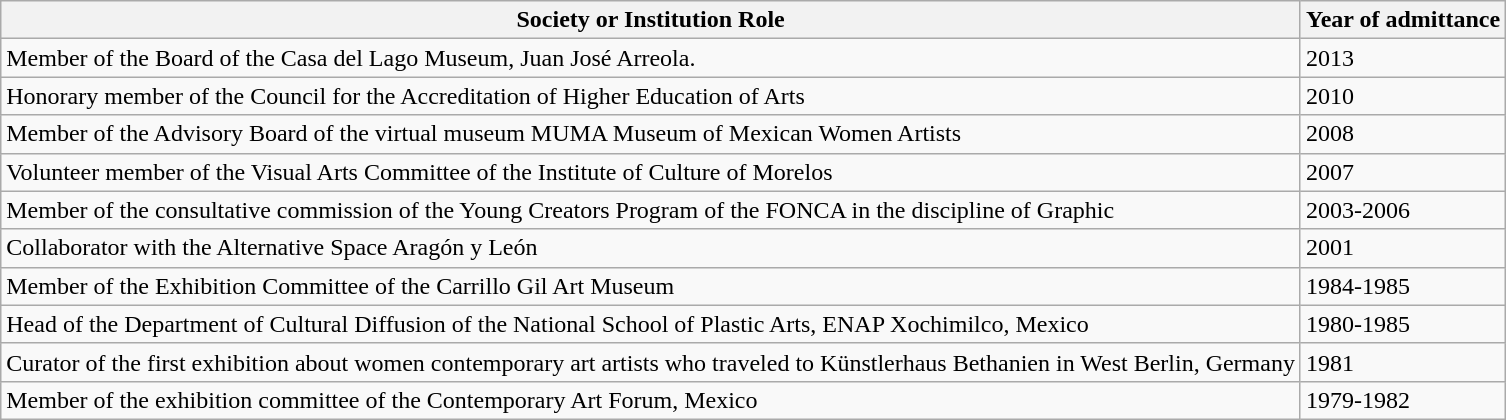<table class="wikitable">
<tr>
<th>Society or Institution Role</th>
<th>Year of admittance</th>
</tr>
<tr>
<td>Member of the Board of the Casa del Lago Museum, Juan José Arreola.</td>
<td>2013</td>
</tr>
<tr>
<td>Honorary member of the Council for the Accreditation of Higher Education of Arts</td>
<td>2010</td>
</tr>
<tr>
<td>Member of the Advisory Board of the virtual museum MUMA Museum of Mexican Women Artists</td>
<td>2008</td>
</tr>
<tr>
<td>Volunteer member of the Visual Arts Committee of the Institute of Culture of Morelos</td>
<td>2007</td>
</tr>
<tr>
<td>Member of the consultative commission of the Young Creators Program of the FONCA in the discipline of Graphic</td>
<td>2003-2006</td>
</tr>
<tr>
<td>Collaborator with the Alternative Space Aragón y León</td>
<td>2001</td>
</tr>
<tr>
<td>Member of the Exhibition Committee of the Carrillo Gil Art Museum</td>
<td>1984-1985</td>
</tr>
<tr>
<td>Head of the Department of Cultural Diffusion of the National School of Plastic Arts, ENAP Xochimilco, Mexico</td>
<td>1980-1985</td>
</tr>
<tr>
<td>Curator of the first exhibition about women contemporary art artists who traveled to Künstlerhaus Bethanien in West Berlin, Germany</td>
<td>1981</td>
</tr>
<tr>
<td>Member of the exhibition committee of the Contemporary Art Forum, Mexico</td>
<td>1979-1982</td>
</tr>
</table>
